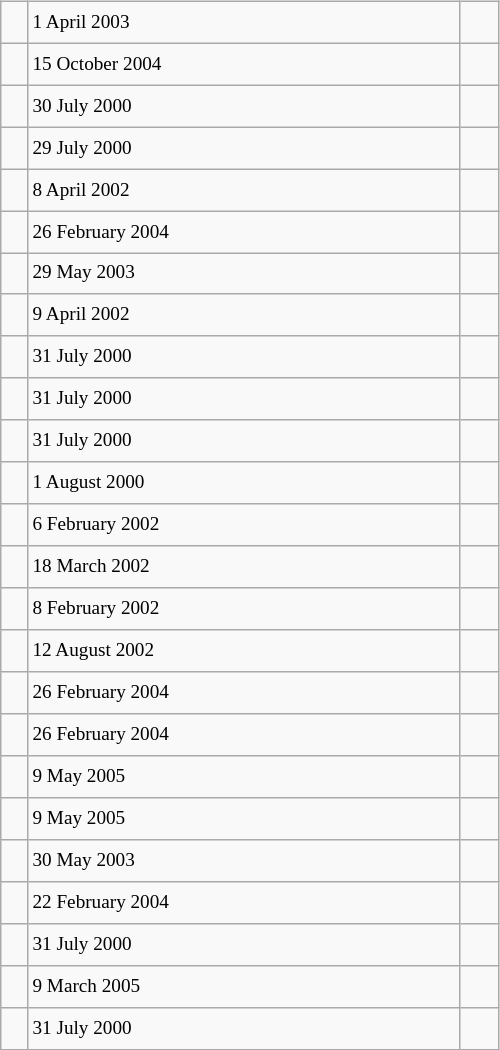<table class="wikitable" style="font-size: 80%; float: left; width: 26em; margin-right: 1em; height: 700px">
<tr>
<td></td>
<td>1 April 2003</td>
<td> </td>
</tr>
<tr>
<td></td>
<td>15 October 2004</td>
<td> </td>
</tr>
<tr>
<td></td>
<td>30 July 2000</td>
<td> </td>
</tr>
<tr>
<td></td>
<td>29 July 2000</td>
<td> </td>
</tr>
<tr>
<td></td>
<td>8 April 2002</td>
<td> </td>
</tr>
<tr>
<td></td>
<td>26 February 2004</td>
<td> </td>
</tr>
<tr>
<td></td>
<td>29 May 2003</td>
<td> </td>
</tr>
<tr>
<td></td>
<td>9 April 2002</td>
<td> </td>
</tr>
<tr>
<td></td>
<td>31 July 2000</td>
<td> </td>
</tr>
<tr>
<td></td>
<td>31 July 2000</td>
<td> </td>
</tr>
<tr>
<td></td>
<td>31 July 2000</td>
<td> </td>
</tr>
<tr>
<td></td>
<td>1 August 2000</td>
<td> </td>
</tr>
<tr>
<td></td>
<td>6 February 2002</td>
<td> </td>
</tr>
<tr>
<td></td>
<td>18 March 2002</td>
<td> </td>
</tr>
<tr>
<td></td>
<td>8 February 2002</td>
<td> </td>
</tr>
<tr>
<td></td>
<td>12 August 2002</td>
<td> </td>
</tr>
<tr>
<td></td>
<td>26 February 2004</td>
<td> </td>
</tr>
<tr>
<td></td>
<td>26 February 2004</td>
<td> </td>
</tr>
<tr>
<td></td>
<td>9 May 2005</td>
<td> </td>
</tr>
<tr>
<td></td>
<td>9 May 2005</td>
<td> </td>
</tr>
<tr>
<td></td>
<td>30 May 2003</td>
<td> </td>
</tr>
<tr>
<td></td>
<td>22 February 2004</td>
<td></td>
</tr>
<tr>
<td></td>
<td>31 July 2000</td>
<td> </td>
</tr>
<tr>
<td></td>
<td>9 March 2005</td>
<td> </td>
</tr>
<tr>
<td></td>
<td>31 July 2000</td>
<td> </td>
</tr>
</table>
